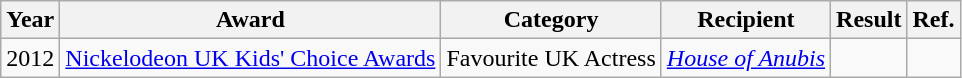<table class="wikitable">
<tr>
<th>Year</th>
<th>Award</th>
<th>Category</th>
<th>Recipient</th>
<th>Result</th>
<th>Ref.</th>
</tr>
<tr>
<td>2012</td>
<td><a href='#'>Nickelodeon UK Kids' Choice Awards</a></td>
<td>Favourite UK Actress</td>
<td><em><a href='#'>House of Anubis</a></em></td>
<td></td>
<td style="text-align:center;"></td>
</tr>
</table>
